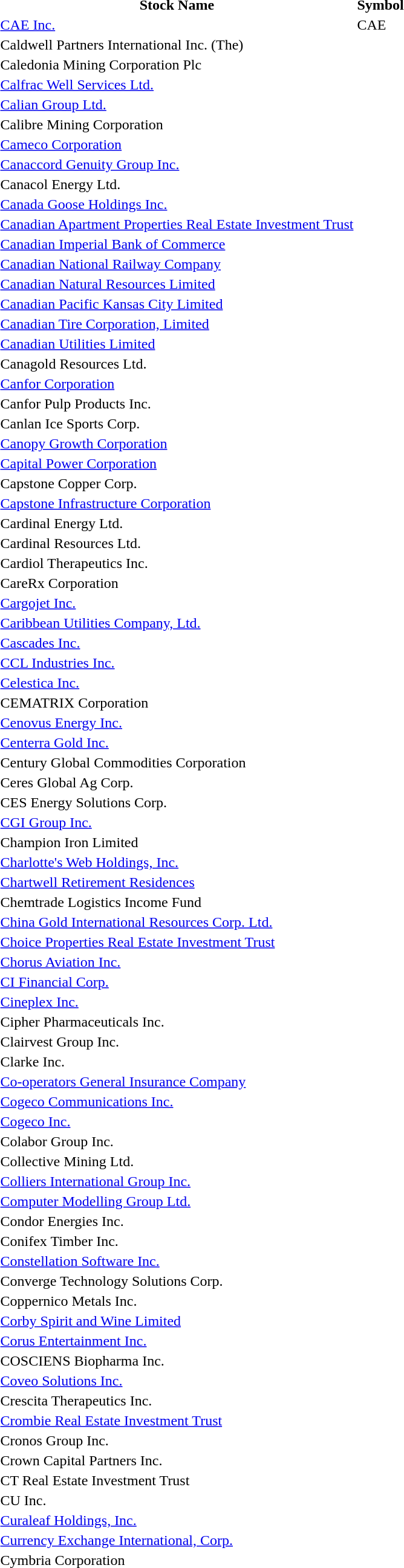<table style="background:tranparent;">
<tr>
<th>Stock Name</th>
<th>Symbol</th>
</tr>
<tr --->
<td><a href='#'>CAE Inc.</a></td>
<td>CAE</td>
</tr>
<tr --->
<td>Caldwell Partners International Inc. (The)</td>
<td></td>
</tr>
<tr --->
<td>Caledonia Mining Corporation Plc</td>
<td></td>
</tr>
<tr --->
<td><a href='#'>Calfrac Well Services Ltd.</a></td>
<td></td>
</tr>
<tr --->
<td><a href='#'>Calian Group Ltd.</a></td>
<td></td>
</tr>
<tr --->
<td>Calibre Mining Corporation</td>
<td></td>
</tr>
<tr --->
<td><a href='#'>Cameco Corporation</a></td>
<td></td>
</tr>
<tr --->
<td><a href='#'>Canaccord Genuity Group Inc.</a></td>
<td></td>
</tr>
<tr --->
<td>Canacol Energy Ltd.</td>
<td></td>
</tr>
<tr --->
<td><a href='#'>Canada Goose Holdings Inc.</a></td>
<td></td>
</tr>
<tr --->
<td><a href='#'>Canadian Apartment Properties Real Estate Investment Trust</a></td>
<td></td>
</tr>
<tr --->
<td><a href='#'>Canadian Imperial Bank of Commerce</a></td>
<td></td>
</tr>
<tr --->
<td><a href='#'>Canadian National Railway Company</a></td>
<td></td>
</tr>
<tr --->
<td><a href='#'>Canadian Natural Resources Limited</a></td>
<td></td>
</tr>
<tr --->
<td><a href='#'>Canadian Pacific Kansas City Limited</a></td>
<td></td>
</tr>
<tr --->
<td><a href='#'>Canadian Tire Corporation, Limited</a></td>
<td></td>
</tr>
<tr --->
<td><a href='#'>Canadian Utilities Limited</a></td>
<td></td>
</tr>
<tr>
<td>Canagold Resources Ltd.</td>
<td></td>
</tr>
<tr --->
<td><a href='#'>Canfor Corporation</a></td>
<td></td>
</tr>
<tr --->
<td>Canfor Pulp Products Inc.</td>
<td></td>
</tr>
<tr --->
<td>Canlan Ice Sports Corp.</td>
<td></td>
</tr>
<tr>
<td><a href='#'>Canopy Growth Corporation</a></td>
<td></td>
</tr>
<tr --->
<td><a href='#'>Capital Power Corporation</a></td>
<td></td>
</tr>
<tr>
<td>Capstone Copper Corp.</td>
<td></td>
</tr>
<tr --->
<td><a href='#'>Capstone Infrastructure Corporation</a></td>
<td></td>
</tr>
<tr --->
<td>Cardinal Energy Ltd.</td>
<td></td>
</tr>
<tr>
<td>Cardinal Resources Ltd.</td>
<td></td>
</tr>
<tr --->
<td>Cardiol Therapeutics Inc.</td>
<td></td>
</tr>
<tr --->
<td>CareRx Corporation</td>
<td></td>
</tr>
<tr --->
<td><a href='#'>Cargojet Inc.</a></td>
<td></td>
</tr>
<tr --->
<td><a href='#'>Caribbean Utilities Company, Ltd.</a></td>
<td></td>
</tr>
<tr --->
<td><a href='#'>Cascades Inc.</a></td>
<td></td>
</tr>
<tr --->
<td><a href='#'>CCL Industries Inc.</a></td>
<td></td>
</tr>
<tr --->
<td><a href='#'>Celestica Inc.</a></td>
<td></td>
</tr>
<tr>
<td>CEMATRIX Corporation</td>
<td></td>
</tr>
<tr --->
<td><a href='#'>Cenovus Energy Inc.</a></td>
<td></td>
</tr>
<tr --->
<td><a href='#'>Centerra Gold Inc.</a></td>
<td></td>
</tr>
<tr --->
<td>Century Global Commodities Corporation</td>
<td></td>
</tr>
<tr --->
<td>Ceres Global Ag Corp.</td>
<td></td>
</tr>
<tr>
<td>CES Energy Solutions Corp.</td>
<td></td>
</tr>
<tr --->
<td><a href='#'>CGI Group Inc.</a></td>
<td></td>
</tr>
<tr --->
<td>Champion Iron Limited</td>
<td></td>
</tr>
<tr --->
<td><a href='#'>Charlotte's Web Holdings, Inc.</a></td>
<td></td>
</tr>
<tr --->
<td><a href='#'>Chartwell Retirement Residences</a></td>
<td></td>
</tr>
<tr --->
<td>Chemtrade Logistics Income Fund</td>
<td></td>
</tr>
<tr --->
<td><a href='#'>China Gold International Resources Corp. Ltd.</a></td>
<td></td>
</tr>
<tr --->
<td><a href='#'>Choice Properties Real Estate Investment Trust</a></td>
<td></td>
</tr>
<tr --->
<td><a href='#'>Chorus Aviation Inc.</a></td>
<td></td>
</tr>
<tr --->
<td><a href='#'>CI Financial Corp.</a></td>
<td></td>
</tr>
<tr --->
<td><a href='#'>Cineplex Inc.</a></td>
<td></td>
</tr>
<tr --->
<td>Cipher Pharmaceuticals Inc.</td>
<td></td>
</tr>
<tr --->
<td>Clairvest Group Inc.</td>
<td></td>
</tr>
<tr --->
<td>Clarke Inc.</td>
<td></td>
</tr>
<tr --->
<td><a href='#'>Co-operators General Insurance Company</a></td>
<td></td>
</tr>
<tr --->
<td><a href='#'>Cogeco Communications Inc.</a></td>
<td></td>
</tr>
<tr --->
<td><a href='#'>Cogeco Inc.</a></td>
<td></td>
</tr>
<tr --->
<td>Colabor Group Inc.</td>
<td></td>
</tr>
<tr>
<td>Collective Mining Ltd.</td>
<td></td>
</tr>
<tr --->
<td><a href='#'>Colliers International Group Inc.</a></td>
<td></td>
</tr>
<tr --->
<td><a href='#'>Computer Modelling Group Ltd.</a></td>
<td></td>
</tr>
<tr --->
<td>Condor Energies Inc.</td>
<td></td>
</tr>
<tr --->
<td>Conifex Timber Inc.</td>
<td></td>
</tr>
<tr --->
<td><a href='#'>Constellation Software Inc.</a></td>
<td></td>
</tr>
<tr --->
<td>Converge Technology Solutions Corp.</td>
<td></td>
</tr>
<tr>
<td>Coppernico Metals Inc.</td>
<td></td>
</tr>
<tr --->
<td><a href='#'>Corby Spirit and Wine Limited</a></td>
<td></td>
</tr>
<tr --->
<td><a href='#'>Corus Entertainment Inc.</a></td>
<td></td>
</tr>
<tr>
<td>COSCIENS Biopharma Inc.</td>
<td></td>
</tr>
<tr --->
<td><a href='#'>Coveo Solutions Inc.</a></td>
<td></td>
</tr>
<tr --->
<td>Crescita Therapeutics Inc.</td>
<td></td>
</tr>
<tr --->
<td><a href='#'>Crombie Real Estate Investment Trust</a></td>
<td></td>
</tr>
<tr>
<td>Cronos Group Inc.</td>
<td></td>
</tr>
<tr --->
<td>Crown Capital Partners Inc.</td>
<td></td>
</tr>
<tr --->
<td>CT Real Estate Investment Trust</td>
<td></td>
</tr>
<tr --->
<td>CU Inc.</td>
<td></td>
</tr>
<tr>
<td><a href='#'>Curaleaf Holdings, Inc.</a></td>
<td></td>
</tr>
<tr --->
<td><a href='#'>Currency Exchange International, Corp.</a></td>
<td></td>
</tr>
<tr --->
<td>Cymbria Corporation</td>
<td></td>
</tr>
<tr --->
</tr>
</table>
